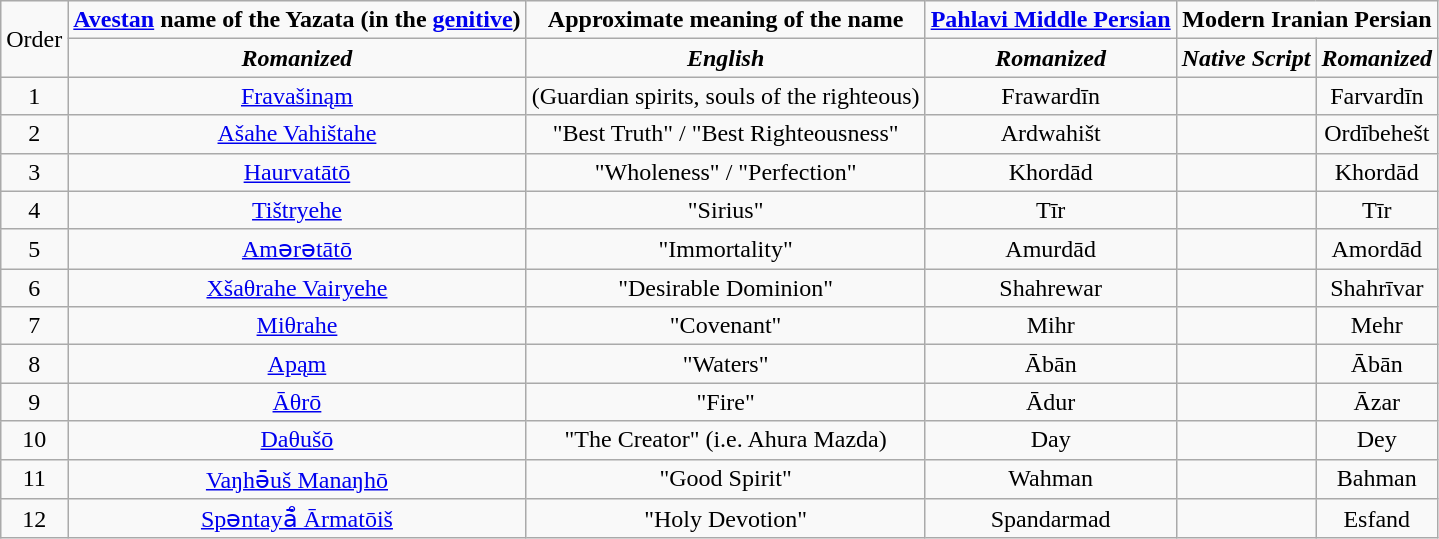<table class="wikitable">
<tr>
<td rowspan = "2">Order</td>
<td style="text-align:center;"><strong><a href='#'>Avestan</a> name of the Yazata (in the <a href='#'>genitive</a>)</strong></td>
<td style="text-align:center;"><strong>Approximate meaning of the name</strong></td>
<td style="text-align:center;"><strong><a href='#'>Pahlavi Middle Persian</a></strong></td>
<td colspan="3" style="text-align:center;"><strong>Modern Iranian Persian</strong></td>
</tr>
<tr style="text-align:center;">
<td><strong><em>Romanized</em></strong></td>
<td><strong><em>English</em></strong></td>
<td><strong><em>Romanized</em></strong></td>
<td><strong><em>Native Script</em></strong></td>
<td><strong><em>Romanized</em></strong></td>
</tr>
<tr>
<td style="text-align:center;">1</td>
<td style="text-align:center;"><a href='#'>Fravašinąm</a></td>
<td style="text-align:center;">(Guardian spirits, souls of the righteous)</td>
<td style="text-align:center;">Frawardīn</td>
<td style="text-align:center;"></td>
<td style="text-align:center;">Farvardīn</td>
</tr>
<tr>
<td style="text-align:center;">2</td>
<td style="text-align:center;"><a href='#'>Ašahe Vahištahe</a></td>
<td style="text-align:center;">"Best Truth" / "Best Righteousness"</td>
<td style="text-align:center;">Ardwahišt</td>
<td style="text-align:center;"></td>
<td style="text-align:center;">Ordībehešt</td>
</tr>
<tr>
<td style="text-align:center;">3</td>
<td style="text-align:center;"><a href='#'>Haurvatātō</a></td>
<td style="text-align:center;">"Wholeness" / "Perfection"</td>
<td style="text-align:center;">Khordād</td>
<td style="text-align:center;"></td>
<td style="text-align:center;">Khordād</td>
</tr>
<tr>
<td style="text-align:center;">4</td>
<td style="text-align:center;"><a href='#'>Tištryehe</a></td>
<td style="text-align:center;">"Sirius"</td>
<td style="text-align:center;">Tīr</td>
<td style="text-align:center;"></td>
<td style="text-align:center;">Tīr</td>
</tr>
<tr>
<td style="text-align:center;">5</td>
<td style="text-align:center;"><a href='#'>Amərətātō</a></td>
<td style="text-align:center;">"Immortality"</td>
<td style="text-align:center;">Amurdād</td>
<td style="text-align:center;"></td>
<td style="text-align:center;">Amordād</td>
</tr>
<tr>
<td style="text-align:center;">6</td>
<td style="text-align:center;"><a href='#'>Xšaθrahe Vairyehe</a></td>
<td style="text-align:center;">"Desirable Dominion"</td>
<td style="text-align:center;">Shahrewar</td>
<td style="text-align:center;"></td>
<td style="text-align:center;">Shahrīvar</td>
</tr>
<tr>
<td style="text-align:center;">7</td>
<td style="text-align:center;"><a href='#'>Miθrahe</a></td>
<td style="text-align:center;">"Covenant"</td>
<td style="text-align:center;">Mihr</td>
<td style="text-align:center;"></td>
<td style="text-align:center;">Mehr</td>
</tr>
<tr>
<td style="text-align:center;">8</td>
<td style="text-align:center;"><a href='#'>Apąm</a></td>
<td style="text-align:center;">"Waters"</td>
<td style="text-align:center;">Ābān</td>
<td style="text-align:center;"></td>
<td style="text-align:center;">Ābān</td>
</tr>
<tr>
<td style="text-align:center;">9</td>
<td style="text-align:center;"><a href='#'>Āθrō</a></td>
<td style="text-align:center;">"Fire"</td>
<td style="text-align:center;">Ādur</td>
<td style="text-align:center;"></td>
<td style="text-align:center;">Āzar</td>
</tr>
<tr>
<td style="text-align:center;">10</td>
<td style="text-align:center;"><a href='#'>Daθušō</a></td>
<td style="text-align:center;">"The Creator" (i.e. Ahura Mazda)</td>
<td style="text-align:center;">Day</td>
<td style="text-align:center;"></td>
<td style="text-align:center;">Dey</td>
</tr>
<tr>
<td style="text-align:center;">11</td>
<td style="text-align:center;"><a href='#'>Vaŋhə̄uš Manaŋhō</a></td>
<td style="text-align:center;">"Good Spirit"</td>
<td style="text-align:center;">Wahman</td>
<td style="text-align:center;"></td>
<td style="text-align:center;">Bahman</td>
</tr>
<tr>
<td style="text-align:center;">12</td>
<td style="text-align:center;"><a href='#'>Spəntayā̊ Ārmatōiš</a></td>
<td style="text-align:center;">"Holy Devotion"</td>
<td style="text-align:center;">Spandarmad</td>
<td style="text-align:center;"></td>
<td style="text-align:center;">Esfand</td>
</tr>
</table>
